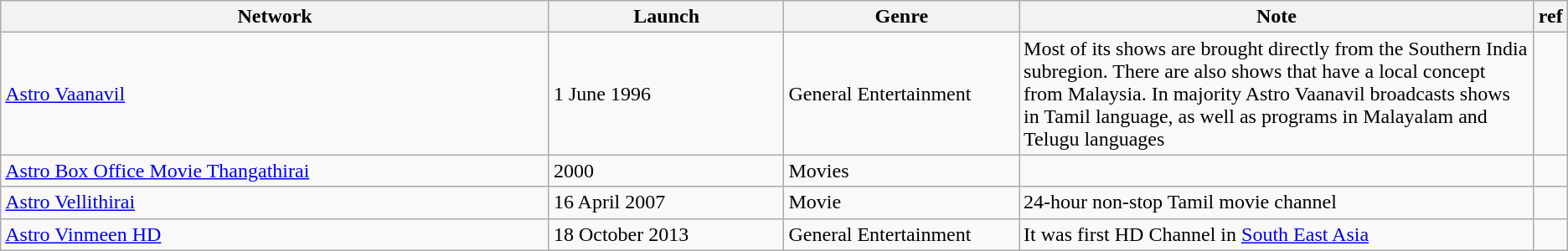<table class="wikitable">
<tr>
<th width=35%>Network</th>
<th width=15%>Launch</th>
<th width=15%>Genre</th>
<th>Note</th>
<th>ref</th>
</tr>
<tr>
<td><a href='#'>Astro Vaanavil</a></td>
<td>1 June 1996</td>
<td>General Entertainment</td>
<td>Most of its shows are brought directly from the Southern India subregion. There are also shows that have a local concept from Malaysia. In majority Astro Vaanavil broadcasts shows in Tamil language, as well as programs in Malayalam and Telugu languages</td>
<td></td>
</tr>
<tr>
<td><a href='#'>Astro Box Office Movie Thangathirai</a></td>
<td>2000</td>
<td>Movies</td>
<td></td>
<td></td>
</tr>
<tr>
<td><a href='#'>Astro Vellithirai</a></td>
<td>16 April 2007</td>
<td>Movie</td>
<td>24-hour non-stop Tamil movie channel</td>
<td></td>
</tr>
<tr>
<td><a href='#'>Astro Vinmeen HD</a></td>
<td>18 October 2013</td>
<td>General Entertainment</td>
<td>It was first HD Channel in <a href='#'>South East Asia</a></td>
<td></td>
</tr>
</table>
